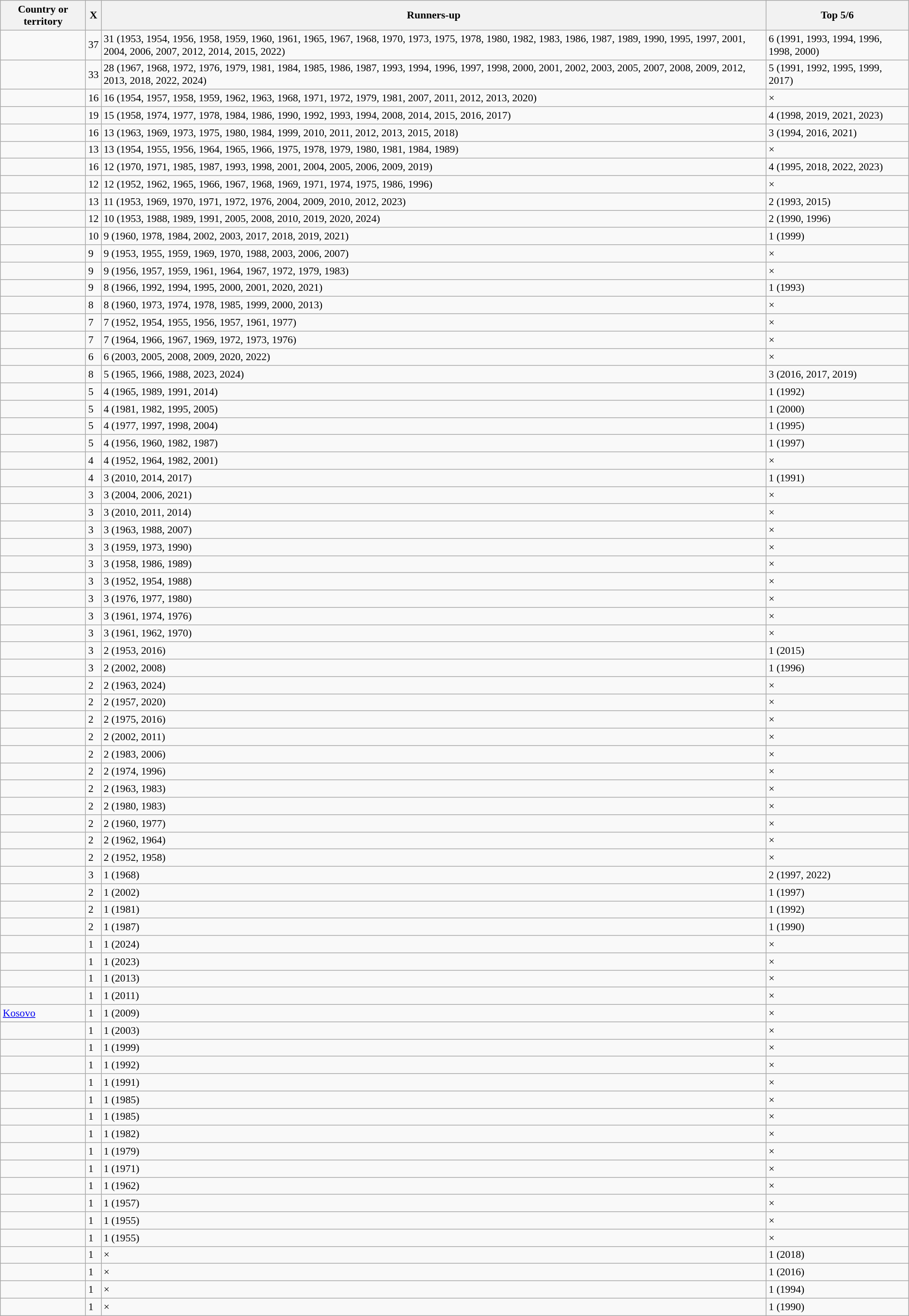<table class="wikitable sortable" style="font-size: 90%;">
<tr>
<th>Country or territory</th>
<th>X</th>
<th>Runners-up</th>
<th>Top 5/6</th>
</tr>
<tr>
<td></td>
<td>37</td>
<td>31 (1953, 1954, 1956, 1958, 1959, 1960, 1961, 1965, 1967, 1968, 1970, 1973, 1975, 1978, 1980, 1982, 1983, 1986, 1987, 1989, 1990, 1995, 1997, 2001, 2004, 2006, 2007, 2012, 2014, 2015, 2022)</td>
<td>6 (1991, 1993, 1994, 1996, 1998, 2000)</td>
</tr>
<tr>
<td></td>
<td>33</td>
<td>28 (1967, 1968, 1972, 1976, 1979, 1981, 1984, 1985, 1986, 1987, 1993, 1994, 1996, 1997, 1998, 2000, 2001, 2002, 2003, 2005, 2007, 2008, 2009, 2012, 2013, 2018, 2022, 2024)</td>
<td>5 (1991, 1992, 1995, 1999, 2017)</td>
</tr>
<tr>
<td></td>
<td>16</td>
<td>16 (1954, 1957, 1958, 1959, 1962, 1963, 1968, 1971, 1972, 1979, 1981, 2007, 2011, 2012, 2013, 2020)</td>
<td>×</td>
</tr>
<tr>
<td></td>
<td>19</td>
<td>15 (1958, 1974, 1977, 1978, 1984, 1986, 1990, 1992, 1993, 1994, 2008, 2014, 2015, 2016, 2017)</td>
<td>4 (1998, 2019, 2021, 2023)</td>
</tr>
<tr>
<td></td>
<td>16</td>
<td>13 (1963, 1969, 1973, 1975, 1980, 1984, 1999, 2010, 2011, 2012, 2013, 2015, 2018)</td>
<td>3 (1994, 2016, 2021)</td>
</tr>
<tr>
<td></td>
<td>13</td>
<td>13 (1954, 1955, 1956, 1964, 1965, 1966, 1975, 1978, 1979, 1980, 1981, 1984, 1989)</td>
<td>×</td>
</tr>
<tr>
<td></td>
<td>16</td>
<td>12 (1970, 1971, 1985, 1987, 1993, 1998, 2001, 2004, 2005, 2006, 2009, 2019)</td>
<td>4 (1995, 2018, 2022, 2023)</td>
</tr>
<tr>
<td></td>
<td>12</td>
<td>12 (1952, 1962, 1965, 1966, 1967, 1968, 1969, 1971, 1974, 1975, 1986, 1996)</td>
<td>×</td>
</tr>
<tr>
<td></td>
<td>13</td>
<td>11 (1953, 1969, 1970, 1971, 1972, 1976, 2004, 2009, 2010, 2012, 2023)</td>
<td>2 (1993, 2015)</td>
</tr>
<tr>
<td></td>
<td>12</td>
<td>10 (1953, 1988, 1989, 1991, 2005, 2008, 2010, 2019, 2020, 2024)</td>
<td>2 (1990, 1996)</td>
</tr>
<tr>
<td></td>
<td>10</td>
<td>9 (1960, 1978, 1984, 2002, 2003, 2017, 2018, 2019, 2021)</td>
<td>1 (1999)</td>
</tr>
<tr>
<td></td>
<td>9</td>
<td>9 (1953, 1955, 1959, 1969, 1970, 1988, 2003, 2006, 2007)</td>
<td>×</td>
</tr>
<tr>
<td></td>
<td>9</td>
<td>9 (1956, 1957, 1959, 1961, 1964, 1967, 1972, 1979, 1983)</td>
<td>×</td>
</tr>
<tr>
<td></td>
<td>9</td>
<td>8 (1966, 1992, 1994, 1995, 2000, 2001, 2020, 2021)</td>
<td>1 (1993)</td>
</tr>
<tr>
<td></td>
<td>8</td>
<td>8 (1960, 1973, 1974, 1978, 1985, 1999, 2000, 2013)</td>
<td>×</td>
</tr>
<tr>
<td></td>
<td>7</td>
<td>7 (1952, 1954, 1955, 1956, 1957, 1961, 1977)</td>
<td>×</td>
</tr>
<tr>
<td></td>
<td>7</td>
<td>7 (1964, 1966, 1967, 1969, 1972, 1973, 1976)</td>
<td>×</td>
</tr>
<tr>
<td></td>
<td>6</td>
<td>6 (2003, 2005, 2008, 2009, 2020, 2022)</td>
<td>×</td>
</tr>
<tr>
<td></td>
<td>8</td>
<td>5 (1965, 1966, 1988, 2023, 2024)</td>
<td>3 (2016, 2017, 2019)</td>
</tr>
<tr>
<td></td>
<td>5</td>
<td>4 (1965, 1989, 1991, 2014)</td>
<td>1 (1992)</td>
</tr>
<tr>
<td></td>
<td>5</td>
<td>4 (1981, 1982, 1995, 2005)</td>
<td>1 (2000)</td>
</tr>
<tr>
<td></td>
<td>5</td>
<td>4 (1977, 1997, 1998, 2004)</td>
<td>1 (1995)</td>
</tr>
<tr>
<td></td>
<td>5</td>
<td>4 (1956, 1960, 1982, 1987)</td>
<td>1 (1997)</td>
</tr>
<tr>
<td></td>
<td>4</td>
<td>4 (1952, 1964, 1982, 2001)</td>
<td>×</td>
</tr>
<tr>
<td></td>
<td>4</td>
<td>3 (2010, 2014, 2017)</td>
<td>1 (1991)</td>
</tr>
<tr>
<td></td>
<td>3</td>
<td>3 (2004, 2006, 2021)</td>
<td>×</td>
</tr>
<tr>
<td></td>
<td>3</td>
<td>3 (2010, 2011, 2014)</td>
<td>×</td>
</tr>
<tr>
<td></td>
<td>3</td>
<td>3 (1963, 1988, 2007)</td>
<td>×</td>
</tr>
<tr>
<td></td>
<td>3</td>
<td>3 (1959, 1973, 1990)</td>
<td>×</td>
</tr>
<tr>
<td></td>
<td>3</td>
<td>3 (1958, 1986, 1989)</td>
<td>×</td>
</tr>
<tr>
<td></td>
<td>3</td>
<td>3 (1952, 1954, 1988)</td>
<td>×</td>
</tr>
<tr>
<td></td>
<td>3</td>
<td>3 (1976, 1977, 1980)</td>
<td>×</td>
</tr>
<tr>
<td></td>
<td>3</td>
<td>3 (1961, 1974, 1976)</td>
<td>×</td>
</tr>
<tr>
<td></td>
<td>3</td>
<td>3 (1961, 1962, 1970)</td>
<td>×</td>
</tr>
<tr>
<td></td>
<td>3</td>
<td>2 (1953, 2016)</td>
<td>1 (2015)</td>
</tr>
<tr>
<td></td>
<td>3</td>
<td>2 (2002, 2008)</td>
<td>1 (1996)</td>
</tr>
<tr>
<td></td>
<td>2</td>
<td>2 (1963, 2024)</td>
<td>×</td>
</tr>
<tr>
<td></td>
<td>2</td>
<td>2 (1957, 2020)</td>
<td>×</td>
</tr>
<tr>
<td></td>
<td>2</td>
<td>2 (1975, 2016)</td>
<td>×</td>
</tr>
<tr>
<td></td>
<td>2</td>
<td>2 (2002, 2011)</td>
<td>×</td>
</tr>
<tr>
<td></td>
<td>2</td>
<td>2 (1983, 2006)</td>
<td>×</td>
</tr>
<tr>
<td></td>
<td>2</td>
<td>2 (1974, 1996)</td>
<td>×</td>
</tr>
<tr>
<td></td>
<td>2</td>
<td>2 (1963, 1983)</td>
<td>×</td>
</tr>
<tr>
<td></td>
<td>2</td>
<td>2 (1980, 1983)</td>
<td>×</td>
</tr>
<tr>
<td></td>
<td>2</td>
<td>2 (1960, 1977)</td>
<td>×</td>
</tr>
<tr>
<td></td>
<td>2</td>
<td>2 (1962, 1964)</td>
<td>×</td>
</tr>
<tr>
<td></td>
<td>2</td>
<td>2 (1952, 1958)</td>
<td>×</td>
</tr>
<tr>
<td></td>
<td>3</td>
<td>1 (1968)</td>
<td>2 (1997, 2022)</td>
</tr>
<tr>
<td></td>
<td>2</td>
<td>1 (2002)</td>
<td>1 (1997)</td>
</tr>
<tr>
<td></td>
<td>2</td>
<td>1 (1981)</td>
<td>1 (1992)</td>
</tr>
<tr>
<td></td>
<td>2</td>
<td>1 (1987)</td>
<td>1 (1990)</td>
</tr>
<tr>
<td></td>
<td>1</td>
<td>1 (2024)</td>
<td>×</td>
</tr>
<tr>
<td></td>
<td>1</td>
<td>1 (2023)</td>
<td>×</td>
</tr>
<tr>
<td></td>
<td>1</td>
<td>1 (2013)</td>
<td>×</td>
</tr>
<tr>
<td></td>
<td>1</td>
<td>1 (2011)</td>
<td>×</td>
</tr>
<tr>
<td> <a href='#'>Kosovo</a></td>
<td>1</td>
<td>1 (2009)</td>
<td>×</td>
</tr>
<tr>
<td></td>
<td>1</td>
<td>1 (2003)</td>
<td>×</td>
</tr>
<tr>
<td></td>
<td>1</td>
<td>1 (1999)</td>
<td>×</td>
</tr>
<tr>
<td></td>
<td>1</td>
<td>1 (1992)</td>
<td>×</td>
</tr>
<tr>
<td></td>
<td>1</td>
<td>1 (1991)</td>
<td>×</td>
</tr>
<tr>
<td></td>
<td>1</td>
<td>1 (1985)</td>
<td>×</td>
</tr>
<tr>
<td></td>
<td>1</td>
<td>1 (1985)</td>
<td>×</td>
</tr>
<tr>
<td></td>
<td>1</td>
<td>1 (1982)</td>
<td>×</td>
</tr>
<tr>
<td></td>
<td>1</td>
<td>1 (1979)</td>
<td>×</td>
</tr>
<tr>
<td></td>
<td>1</td>
<td>1 (1971)</td>
<td>×</td>
</tr>
<tr>
<td></td>
<td>1</td>
<td>1 (1962)</td>
<td>×</td>
</tr>
<tr>
<td></td>
<td>1</td>
<td>1 (1957)</td>
<td>×</td>
</tr>
<tr>
<td></td>
<td>1</td>
<td>1 (1955)</td>
<td>×</td>
</tr>
<tr>
<td></td>
<td>1</td>
<td>1 (1955)</td>
<td>×</td>
</tr>
<tr>
<td></td>
<td>1</td>
<td>×</td>
<td>1 (2018)</td>
</tr>
<tr>
<td></td>
<td>1</td>
<td>×</td>
<td>1 (2016)</td>
</tr>
<tr>
<td></td>
<td>1</td>
<td>×</td>
<td>1 (1994)</td>
</tr>
<tr>
<td></td>
<td>1</td>
<td>×</td>
<td>1 (1990)</td>
</tr>
</table>
